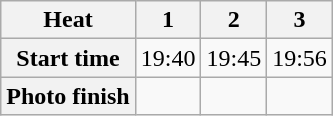<table class="wikitable" style="text-align:center">
<tr>
<th>Heat</th>
<th>1</th>
<th>2</th>
<th>3</th>
</tr>
<tr>
<th>Start time</th>
<td>19:40</td>
<td>19:45</td>
<td>19:56</td>
</tr>
<tr>
<th>Photo finish</th>
<td></td>
<td></td>
<td></td>
</tr>
</table>
